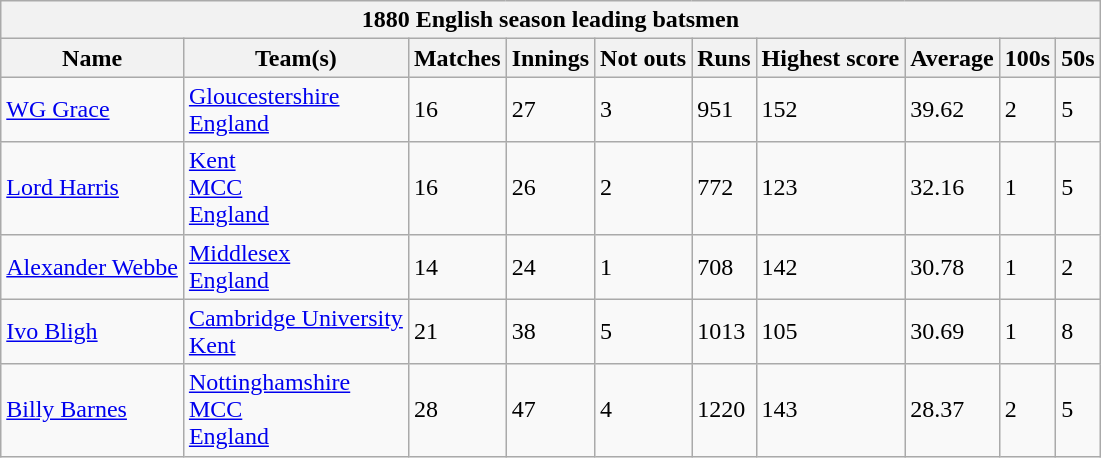<table class="wikitable">
<tr>
<th bgcolor="#efefef" colspan="10">1880 English season leading batsmen</th>
</tr>
<tr bgcolor="#efefef">
<th>Name</th>
<th>Team(s)</th>
<th>Matches</th>
<th>Innings</th>
<th>Not outs</th>
<th>Runs</th>
<th>Highest score</th>
<th>Average</th>
<th>100s</th>
<th>50s</th>
</tr>
<tr>
<td><a href='#'>WG Grace</a></td>
<td><a href='#'>Gloucestershire</a><br><a href='#'>England</a></td>
<td>16</td>
<td>27</td>
<td>3</td>
<td>951</td>
<td>152</td>
<td>39.62</td>
<td>2</td>
<td>5</td>
</tr>
<tr>
<td><a href='#'>Lord Harris</a></td>
<td><a href='#'>Kent</a><br><a href='#'>MCC</a><br><a href='#'>England</a></td>
<td>16</td>
<td>26</td>
<td>2</td>
<td>772</td>
<td>123</td>
<td>32.16</td>
<td>1</td>
<td>5</td>
</tr>
<tr>
<td><a href='#'>Alexander Webbe</a></td>
<td><a href='#'>Middlesex</a><br><a href='#'>England</a></td>
<td>14</td>
<td>24</td>
<td>1</td>
<td>708</td>
<td>142</td>
<td>30.78</td>
<td>1</td>
<td>2</td>
</tr>
<tr>
<td><a href='#'>Ivo Bligh</a></td>
<td><a href='#'>Cambridge University</a><br><a href='#'>Kent</a></td>
<td>21</td>
<td>38</td>
<td>5</td>
<td>1013</td>
<td>105</td>
<td>30.69</td>
<td>1</td>
<td>8</td>
</tr>
<tr>
<td><a href='#'>Billy Barnes</a></td>
<td><a href='#'>Nottinghamshire</a><br><a href='#'>MCC</a><br><a href='#'>England</a></td>
<td>28</td>
<td>47</td>
<td>4</td>
<td>1220</td>
<td>143</td>
<td>28.37</td>
<td>2</td>
<td>5</td>
</tr>
</table>
